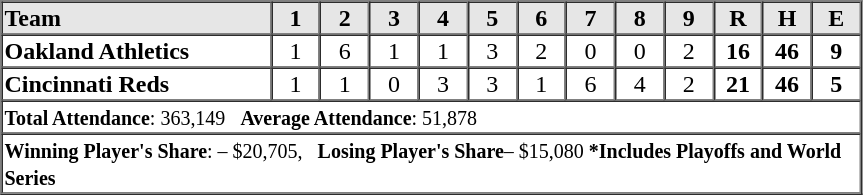<table border=1 cellspacing=0 width=575 style="margin-left:3em;">
<tr style="text-align:center; background-color:#e6e6e6;">
<th align=left width=155>Team</th>
<th width=25>1</th>
<th width=25>2</th>
<th width=25>3</th>
<th width=25>4</th>
<th width=25>5</th>
<th width=25>6</th>
<th width=25>7</th>
<th width=25>8</th>
<th width=25>9</th>
<th width=25>R</th>
<th width=25>H</th>
<th width=25>E</th>
</tr>
<tr style="text-align:center;">
<td align=left><strong>Oakland Athletics</strong></td>
<td>1</td>
<td>6</td>
<td>1</td>
<td>1</td>
<td>3</td>
<td>2</td>
<td>0</td>
<td>0</td>
<td>2</td>
<td><strong>16</strong></td>
<td><strong>46</strong></td>
<td><strong>9</strong></td>
</tr>
<tr style="text-align:center;">
<td align=left><strong>Cincinnati Reds</strong></td>
<td>1</td>
<td>1</td>
<td>0</td>
<td>3</td>
<td>3</td>
<td>1</td>
<td>6</td>
<td>4</td>
<td>2</td>
<td><strong>21</strong></td>
<td><strong>46</strong></td>
<td><strong>5</strong></td>
</tr>
<tr style="text-align:left;">
<td colspan=14><small><strong>Total Attendance</strong>: 363,149   <strong>Average Attendance</strong>: 51,878</small></td>
</tr>
<tr style="text-align:left;">
<td colspan=14><small><strong>Winning Player's Share</strong>:  – $20,705,   <strong>Losing Player's Share</strong>– $15,080<strong> *Includes Playoffs and World Series</strong></small></td>
</tr>
</table>
